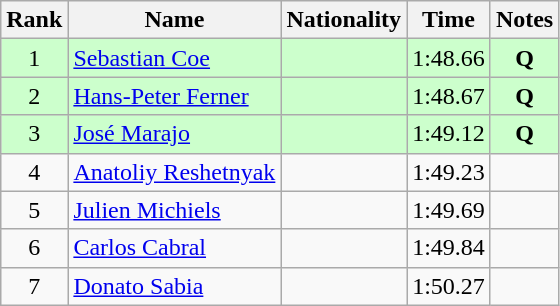<table class="wikitable sortable" style="text-align:center">
<tr>
<th>Rank</th>
<th>Name</th>
<th>Nationality</th>
<th>Time</th>
<th>Notes</th>
</tr>
<tr bgcolor=ccffcc>
<td>1</td>
<td align=left><a href='#'>Sebastian Coe</a></td>
<td align=left></td>
<td>1:48.66</td>
<td><strong>Q</strong></td>
</tr>
<tr bgcolor=ccffcc>
<td>2</td>
<td align=left><a href='#'>Hans-Peter Ferner</a></td>
<td align=left></td>
<td>1:48.67</td>
<td><strong>Q</strong></td>
</tr>
<tr bgcolor=ccffcc>
<td>3</td>
<td align=left><a href='#'>José Marajo</a></td>
<td align=left></td>
<td>1:49.12</td>
<td><strong>Q</strong></td>
</tr>
<tr>
<td>4</td>
<td align=left><a href='#'>Anatoliy Reshetnyak</a></td>
<td align=left></td>
<td>1:49.23</td>
<td></td>
</tr>
<tr>
<td>5</td>
<td align=left><a href='#'>Julien Michiels</a></td>
<td align=left></td>
<td>1:49.69</td>
<td></td>
</tr>
<tr>
<td>6</td>
<td align=left><a href='#'>Carlos Cabral</a></td>
<td align=left></td>
<td>1:49.84</td>
<td></td>
</tr>
<tr>
<td>7</td>
<td align=left><a href='#'>Donato Sabia</a></td>
<td align=left></td>
<td>1:50.27</td>
<td></td>
</tr>
</table>
